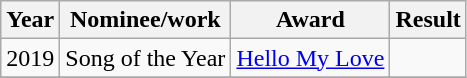<table class="wikitable">
<tr>
<th>Year</th>
<th>Nominee/work</th>
<th>Award</th>
<th>Result</th>
</tr>
<tr>
<td>2019</td>
<td>Song of the Year</td>
<td><a href='#'>Hello My Love</a></td>
<td></td>
</tr>
<tr>
</tr>
</table>
